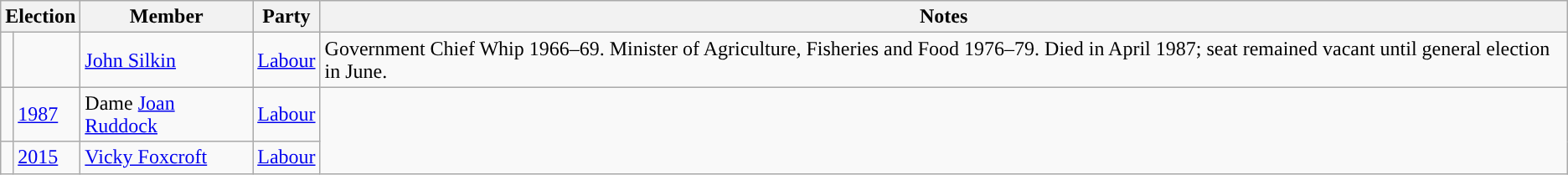<table class="wikitable">
<tr>
<th colspan="2">Election</th>
<th>Member</th>
<th>Party</th>
<th>Notes</th>
</tr>
<tr>
<td style="color:inherit;background-color: "></td>
<td><a href='#'></a></td>
<td><a href='#'>John Silkin</a></td>
<td><a href='#'>Labour</a></td>
<td>Government Chief Whip 1966–69.  Minister of Agriculture, Fisheries and Food 1976–79.  Died in April 1987; seat remained vacant until general election in June.</td>
</tr>
<tr>
<td style="color:inherit;background-color: "></td>
<td><a href='#'>1987</a></td>
<td>Dame <a href='#'>Joan Ruddock</a></td>
<td><a href='#'>Labour</a></td>
</tr>
<tr>
<td style="color:inherit;background-color: "></td>
<td><a href='#'>2015</a></td>
<td><a href='#'>Vicky Foxcroft</a></td>
<td><a href='#'>Labour</a></td>
</tr>
</table>
